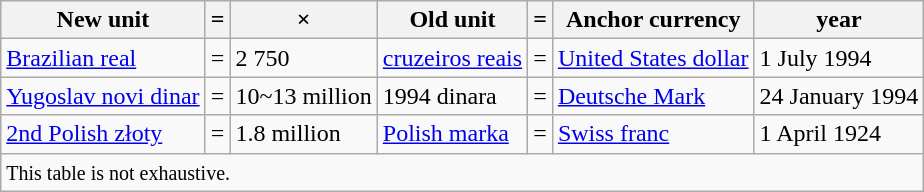<table class="wikitable col3right">
<tr>
<th>New unit</th>
<th>=</th>
<th>×</th>
<th>Old unit</th>
<th>=</th>
<th>Anchor currency</th>
<th>year</th>
</tr>
<tr>
<td><a href='#'>Brazilian real</a></td>
<td>=</td>
<td>2 750</td>
<td><a href='#'>cruzeiros reais</a></td>
<td>=</td>
<td><a href='#'>United States dollar</a></td>
<td>1 July 1994</td>
</tr>
<tr>
<td><a href='#'>Yugoslav novi dinar</a></td>
<td>=</td>
<td>10~13 million</td>
<td>1994 dinara</td>
<td>=</td>
<td><a href='#'>Deutsche Mark</a></td>
<td>24 January 1994</td>
</tr>
<tr>
<td><a href='#'>2nd Polish złoty</a></td>
<td>=</td>
<td>1.8 million</td>
<td><a href='#'>Polish marka</a></td>
<td>=</td>
<td><a href='#'>Swiss franc</a></td>
<td>1 April 1924</td>
</tr>
<tr>
<td colspan=7><small>This table is not exhaustive.</small></td>
</tr>
</table>
